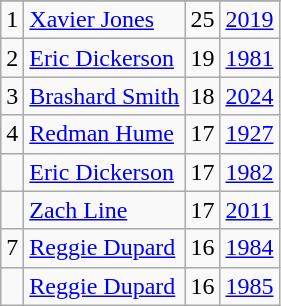<table class="wikitable">
<tr>
</tr>
<tr>
<td>1</td>
<td><a href='#'>Xavier Jones</a></td>
<td>25</td>
<td><a href='#'>2019</a></td>
</tr>
<tr>
<td>2</td>
<td><a href='#'>Eric Dickerson</a></td>
<td>19</td>
<td><a href='#'>1981</a></td>
</tr>
<tr>
<td>3</td>
<td><a href='#'>Brashard Smith</a></td>
<td>18</td>
<td><a href='#'>2024</a></td>
</tr>
<tr>
<td>4</td>
<td><a href='#'>Redman Hume</a></td>
<td>17</td>
<td><a href='#'>1927</a></td>
</tr>
<tr>
<td></td>
<td><a href='#'>Eric Dickerson</a></td>
<td>17</td>
<td><a href='#'>1982</a></td>
</tr>
<tr>
<td></td>
<td><a href='#'>Zach Line</a></td>
<td>17</td>
<td><a href='#'>2011</a></td>
</tr>
<tr>
<td>7</td>
<td><a href='#'>Reggie Dupard</a></td>
<td>16</td>
<td><a href='#'>1984</a></td>
</tr>
<tr>
<td></td>
<td><a href='#'>Reggie Dupard</a></td>
<td>16</td>
<td><a href='#'>1985</a></td>
</tr>
</table>
